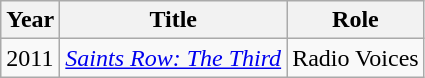<table class="wikitable">
<tr>
<th>Year</th>
<th>Title</th>
<th>Role</th>
</tr>
<tr>
<td>2011</td>
<td><em><a href='#'>Saints Row: The Third</a></em></td>
<td>Radio Voices</td>
</tr>
</table>
